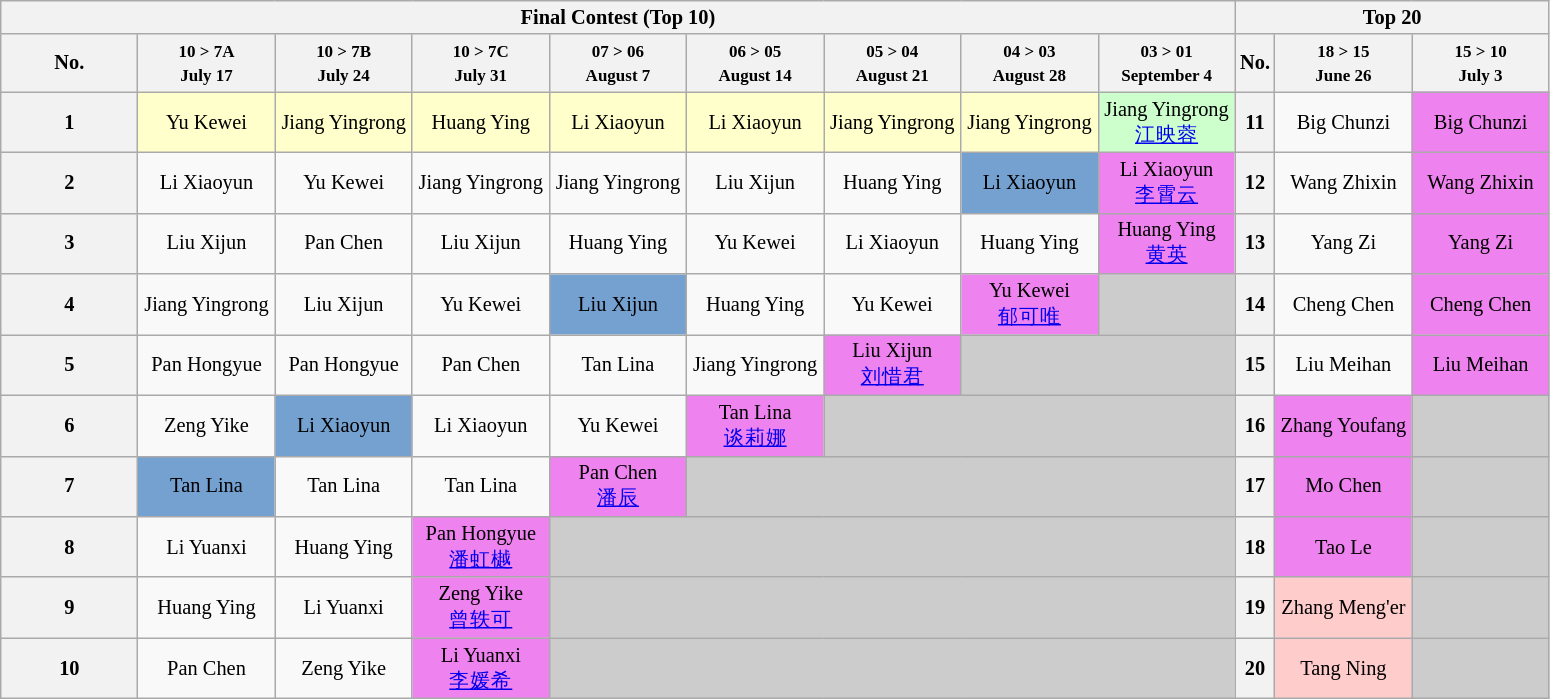<table class="wikitable" style="font-size:85%;">
<tr>
<th align="center" colspan="9">Final Contest (Top 10)</th>
<th align="center" colspan="3">Top 20</th>
</tr>
<tr>
<th align="center" width=85>No.</th>
<th align="center" width=85><small>10 > 7A<br>July 17</small></th>
<th align="center" width=85><small>10 > 7B<br>July 24</small></th>
<th align="center" width=85><small>10 > 7C<br>July 31</small></th>
<th align="center" width=85><small>07 > 06<br>August 7</small></th>
<th align="center" width=85><small>06 > 05<br>August 14</small></th>
<th align="center" width=85><small>05 > 04<br>August 21</small></th>
<th align="center" width=85><small>04 > 03<br>August 28</small></th>
<th align="center" width=85><small>03 > 01<br>September 4</small></th>
<th align="center">No.</th>
<th align="center" width=85><small>18 > 15<br>June 26</small></th>
<th align="center" width=85><small>15 > 10<br>July 3</small></th>
</tr>
<tr>
<th>1</th>
<td align="center" style="background:#ffffcc;">Yu Kewei<br></td>
<td align="center" style="background:#ffffcc;">Jiang Yingrong<br></td>
<td align="center" style="background:#ffffcc;">Huang Ying<br></td>
<td align="center" style="background:#ffffcc;">Li Xiaoyun<br></td>
<td align="center" style="background:#ffffcc;">Li Xiaoyun<br></td>
<td align="center" style="background:#ffffcc;">Jiang Yingrong<br></td>
<td align="center" style="background:#ffffcc;">Jiang Yingrong<br></td>
<td align="center" style="background:#ccffcc;">Jiang Yingrong<br><a href='#'>江映蓉</a></td>
<th>11</th>
<td align="center">Big Chunzi<br></td>
<td align="center" style="background:violet;">Big Chunzi<br></td>
</tr>
<tr>
<th>2</th>
<td align="center">Li Xiaoyun<br></td>
<td align="center">Yu Kewei<br></td>
<td align="center">Jiang Yingrong<br></td>
<td align="center">Jiang Yingrong<br></td>
<td align="center">Liu Xijun<br></td>
<td align="center">Huang Ying<br></td>
<td align="center" style="background:#75A1D0;">Li Xiaoyun<br></td>
<td align="center" style="background:violet;">Li Xiaoyun<br><a href='#'>李霄云</a></td>
<th>12</th>
<td align="center">Wang Zhixin<br></td>
<td align="center" style="background:violet;">Wang Zhixin<br></td>
</tr>
<tr>
<th>3</th>
<td align="center">Liu Xijun<br></td>
<td align="center">Pan Chen<br></td>
<td align="center">Liu Xijun<br></td>
<td align="center">Huang Ying<br></td>
<td align="center">Yu Kewei<br></td>
<td align="center">Li Xiaoyun<br></td>
<td align="center">Huang Ying<br></td>
<td align="center" style="background:violet;">Huang Ying<br><a href='#'>黄英</a></td>
<th>13</th>
<td align="center">Yang Zi<br></td>
<td align="center" style="background:violet;">Yang Zi<br></td>
</tr>
<tr>
<th>4</th>
<td align="center">Jiang Yingrong<br></td>
<td align="center">Liu Xijun<br></td>
<td align="center">Yu Kewei<br></td>
<td align="center" style="background:#75A1D0;">Liu Xijun<br></td>
<td align="center">Huang Ying<br></td>
<td align="center">Yu Kewei<br></td>
<td align="center" style="background:violet;">Yu Kewei<br><a href='#'>郁可唯</a></td>
<td colspan="1" style="background:#CCCCCC;"></td>
<th>14</th>
<td align="center">Cheng Chen<br></td>
<td align="center" style="background:violet;">Cheng Chen<br></td>
</tr>
<tr>
<th>5</th>
<td align="center">Pan Hongyue<br></td>
<td align="center">Pan Hongyue<br></td>
<td align="center">Pan Chen<br></td>
<td align="center">Tan Lina<br></td>
<td align="center">Jiang Yingrong<br></td>
<td align="center" style="background:violet;">Liu Xijun<br><a href='#'>刘惜君</a></td>
<td colspan="2" style="background:#CCCCCC;"></td>
<th>15</th>
<td align="center">Liu Meihan<br></td>
<td align="center" style="background:violet;">Liu Meihan<br></td>
</tr>
<tr>
<th>6</th>
<td align="center">Zeng Yike<br></td>
<td align="center" style="background:#75A1D0;">Li Xiaoyun<br></td>
<td align="center">Li Xiaoyun<br></td>
<td align="center">Yu Kewei<br></td>
<td align="center" style="background:violet;">Tan Lina<br><a href='#'>谈莉娜</a></td>
<td colspan="3" style="background:#CCCCCC;"></td>
<th>16</th>
<td align="center" style="background:violet;">Zhang Youfang<br></td>
<td colspan="1" style="background:#CCCCCC;"></td>
</tr>
<tr>
<th>7</th>
<td align="center" style="background:#75A1D0;">Tan Lina<br></td>
<td align="center">Tan Lina<br></td>
<td align="center">Tan Lina<br></td>
<td align="center" style="background:violet;">Pan Chen<br><a href='#'>潘辰</a></td>
<td colspan="4" style="background:#CCCCCC;"></td>
<th>17</th>
<td align="center" style="background:violet;">Mo Chen<br></td>
<td colspan="1" style="background:#CCCCCC;"></td>
</tr>
<tr>
<th>8</th>
<td align="center">Li Yuanxi<br></td>
<td align="center">Huang Ying<br></td>
<td align="center" style="background:violet;">Pan Hongyue<br><a href='#'>潘虹樾</a></td>
<td colspan="5" style="background:#CCCCCC;"></td>
<th>18</th>
<td align="center" style="background:violet;">Tao Le<br></td>
<td colspan="1" style="background:#CCCCCC;"></td>
</tr>
<tr>
<th>9</th>
<td align="center">Huang Ying<br></td>
<td align="center">Li Yuanxi<br></td>
<td align="center" style="background:violet;">Zeng Yike<br><a href='#'>曾轶可</a></td>
<td colspan="5" style="background:#CCCCCC;"></td>
<th>19</th>
<td align="center" style="background:#ffcccc;">Zhang Meng'er<br></td>
<td colspan="1" style="background:#CCCCCC;"></td>
</tr>
<tr>
<th>10</th>
<td align="center">Pan Chen<br></td>
<td align="center">Zeng Yike<br></td>
<td align="center" style="background:violet;">Li Yuanxi<br><a href='#'>李媛希</a></td>
<td colspan="5" style="background:#CCCCCC;"></td>
<th>20</th>
<td align="center" style="background:#ffcccc;">Tang Ning<br></td>
<td colspan="1" style="background:#CCCCCC;"></td>
</tr>
</table>
